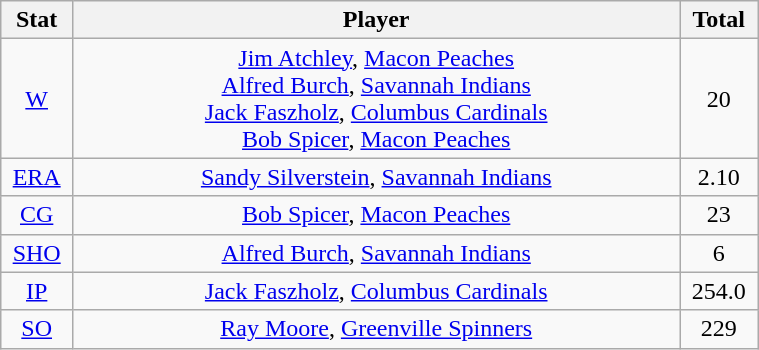<table class="wikitable" width="40%" style="text-align:center;">
<tr>
<th width="5%">Stat</th>
<th width="60%">Player</th>
<th width="5%">Total</th>
</tr>
<tr>
<td><a href='#'>W</a></td>
<td><a href='#'>Jim Atchley</a>, <a href='#'>Macon Peaches</a> <br> <a href='#'>Alfred Burch</a>, <a href='#'>Savannah Indians</a> <br> <a href='#'>Jack Faszholz</a>, <a href='#'>Columbus Cardinals</a> <br> <a href='#'>Bob Spicer</a>, <a href='#'>Macon Peaches</a></td>
<td>20</td>
</tr>
<tr>
<td><a href='#'>ERA</a></td>
<td><a href='#'>Sandy Silverstein</a>, <a href='#'>Savannah Indians</a></td>
<td>2.10</td>
</tr>
<tr>
<td><a href='#'>CG</a></td>
<td><a href='#'>Bob Spicer</a>, <a href='#'>Macon Peaches</a></td>
<td>23</td>
</tr>
<tr>
<td><a href='#'>SHO</a></td>
<td><a href='#'>Alfred Burch</a>, <a href='#'>Savannah Indians</a></td>
<td>6</td>
</tr>
<tr>
<td><a href='#'>IP</a></td>
<td><a href='#'>Jack Faszholz</a>, <a href='#'>Columbus Cardinals</a></td>
<td>254.0</td>
</tr>
<tr>
<td><a href='#'>SO</a></td>
<td><a href='#'>Ray Moore</a>, <a href='#'>Greenville Spinners</a></td>
<td>229</td>
</tr>
</table>
